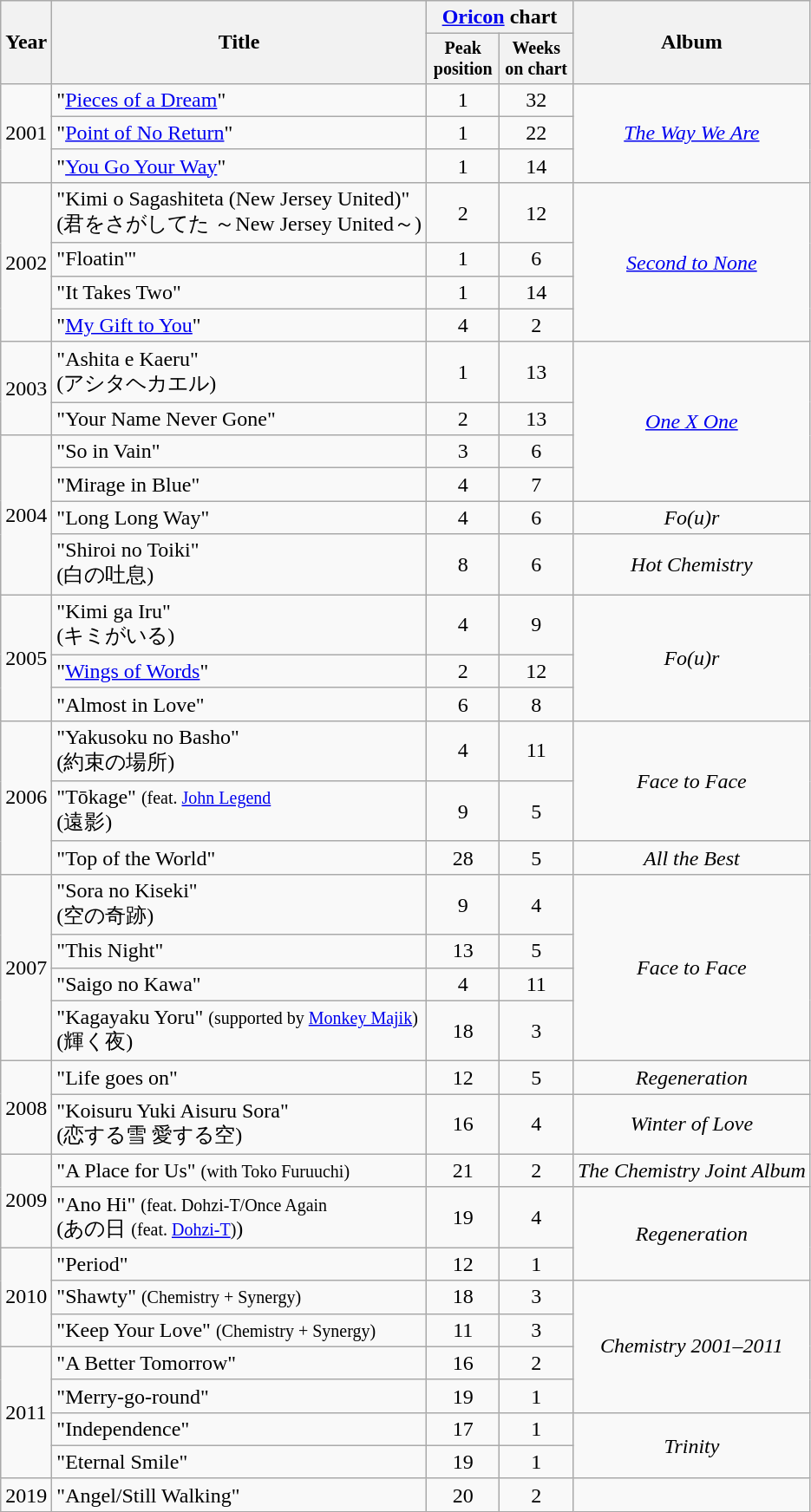<table class="wikitable">
<tr>
<th rowspan="2">Year</th>
<th rowspan="2">Title</th>
<th colspan="2"><a href='#'>Oricon</a> chart</th>
<th rowspan="2">Album</th>
</tr>
<tr style="font-size:smaller;">
<th style="width:50px;">Peak <br>position</th>
<th style="width:50px;">Weeks <br>on chart</th>
</tr>
<tr>
<td rowspan="3">2001</td>
<td>"<a href='#'>Pieces of a Dream</a>"</td>
<td align="center">1</td>
<td align="center">32</td>
<td align="center" rowspan="3"><em><a href='#'>The Way We Are</a></em></td>
</tr>
<tr>
<td>"<a href='#'>Point of No Return</a>"</td>
<td align="center">1</td>
<td align="center">22</td>
</tr>
<tr>
<td>"<a href='#'>You Go Your Way</a>"</td>
<td align="center">1</td>
<td align="center">14</td>
</tr>
<tr>
<td rowspan="4">2002</td>
<td>"Kimi o Sagashiteta (New Jersey United)" <br>(君をさがしてた ～New Jersey United～)</td>
<td align="center">2</td>
<td align="center">12</td>
<td align="center" rowspan="4"><em><a href='#'>Second to None</a></em></td>
</tr>
<tr>
<td>"Floatin'"</td>
<td align="center">1</td>
<td align="center">6</td>
</tr>
<tr>
<td>"It Takes Two"</td>
<td align="center">1</td>
<td align="center">14</td>
</tr>
<tr>
<td>"<a href='#'>My Gift to You</a>"</td>
<td align="center">4</td>
<td align="center">2</td>
</tr>
<tr>
<td rowspan="2">2003</td>
<td>"Ashita e Kaeru" <br>(アシタヘカエル)</td>
<td align="center">1</td>
<td align="center">13</td>
<td align="center" rowspan="4"><em><a href='#'>One X One</a></em></td>
</tr>
<tr>
<td>"Your Name Never Gone"</td>
<td align="center">2</td>
<td align="center">13</td>
</tr>
<tr>
<td rowspan="4">2004</td>
<td>"So in Vain"</td>
<td align="center">3</td>
<td align="center">6</td>
</tr>
<tr>
<td>"Mirage in Blue"</td>
<td align="center">4</td>
<td align="center">7</td>
</tr>
<tr>
<td>"Long Long Way"</td>
<td align="center">4</td>
<td align="center">6</td>
<td align="center"><em>Fo(u)r</em></td>
</tr>
<tr>
<td>"Shiroi no Toiki" <br>(白の吐息)</td>
<td align="center">8</td>
<td align="center">6</td>
<td align="center"><em>Hot Chemistry</em></td>
</tr>
<tr>
<td rowspan="3">2005</td>
<td>"Kimi ga Iru" <br>(キミがいる)</td>
<td align="center">4</td>
<td align="center">9</td>
<td align="center" rowspan="3"><em>Fo(u)r</em></td>
</tr>
<tr>
<td>"<a href='#'>Wings of Words</a>"</td>
<td align="center">2</td>
<td align="center">12</td>
</tr>
<tr>
<td>"Almost in Love"</td>
<td align="center">6</td>
<td align="center">8</td>
</tr>
<tr>
<td rowspan="3">2006</td>
<td>"Yakusoku no Basho" <br>(約束の場所)</td>
<td align="center">4</td>
<td align="center">11</td>
<td align="center" rowspan="2"><em>Face to Face</em></td>
</tr>
<tr>
<td>"Tōkage" <small>(feat. <a href='#'>John Legend</a></small> <br>(遠影)</td>
<td align="center">9</td>
<td align="center">5</td>
</tr>
<tr>
<td>"Top of the World"</td>
<td align="center">28</td>
<td align="center">5</td>
<td align="center"><em>All the Best</em></td>
</tr>
<tr>
<td rowspan="4">2007</td>
<td>"Sora no Kiseki" <br>(空の奇跡)</td>
<td align="center">9</td>
<td align="center">4</td>
<td align="center" rowspan="4"><em>Face to Face</em></td>
</tr>
<tr>
<td>"This Night"</td>
<td align="center">13</td>
<td align="center">5</td>
</tr>
<tr>
<td>"Saigo no Kawa"</td>
<td align="center">4</td>
<td align="center">11</td>
</tr>
<tr>
<td>"Kagayaku Yoru" <small>(supported by <a href='#'>Monkey Majik</a>)</small> <br>(輝く夜)</td>
<td align="center">18</td>
<td align="center">3</td>
</tr>
<tr>
<td rowspan="2">2008</td>
<td>"Life goes on"</td>
<td align="center">12</td>
<td align="center">5</td>
<td align="center"><em>Regeneration</em></td>
</tr>
<tr>
<td>"Koisuru Yuki Aisuru Sora" <br>(恋する雪 愛する空)</td>
<td align="center">16</td>
<td align="center">4</td>
<td align="center"><em>Winter of Love</em></td>
</tr>
<tr>
<td rowspan="2">2009</td>
<td>"A Place for Us" <small>(with Toko Furuuchi)</small></td>
<td align="center">21</td>
<td align="center">2</td>
<td align="center"><em>The Chemistry Joint Album</em></td>
</tr>
<tr>
<td>"Ano Hi" <small>(feat. Dohzi-T/Once Again</small> <br>(あの日 <small>(feat. <a href='#'>Dohzi-T</a>)</small>)</td>
<td align="center">19</td>
<td align="center">4</td>
<td align="center" rowspan="2"><em>Regeneration</em></td>
</tr>
<tr>
<td rowspan="3">2010</td>
<td>"Period"</td>
<td align="center">12</td>
<td align="center">1</td>
</tr>
<tr>
<td>"Shawty" <small>(Chemistry + Synergy)</small></td>
<td align="center">18</td>
<td align="center">3</td>
<td align="center" rowspan="4"><em>Chemistry 2001–2011</em></td>
</tr>
<tr>
<td>"Keep Your Love" <small>(Chemistry + Synergy)</small></td>
<td align="center">11</td>
<td align="center">3</td>
</tr>
<tr>
<td rowspan="4">2011</td>
<td>"A Better Tomorrow"</td>
<td align="center">16</td>
<td align="center">2</td>
</tr>
<tr>
<td>"Merry-go-round"</td>
<td align="center">19</td>
<td align="center">1</td>
</tr>
<tr>
<td>"Independence"</td>
<td align="center">17</td>
<td align="center">1</td>
<td align="center" rowspan="2"><em>Trinity</em></td>
</tr>
<tr>
<td>"Eternal Smile"</td>
<td align="center">19</td>
<td align="center">1</td>
</tr>
<tr>
<td>2019</td>
<td>"Angel/Still Walking"</td>
<td align="center">20</td>
<td align="center">2</td>
<td></td>
</tr>
</table>
